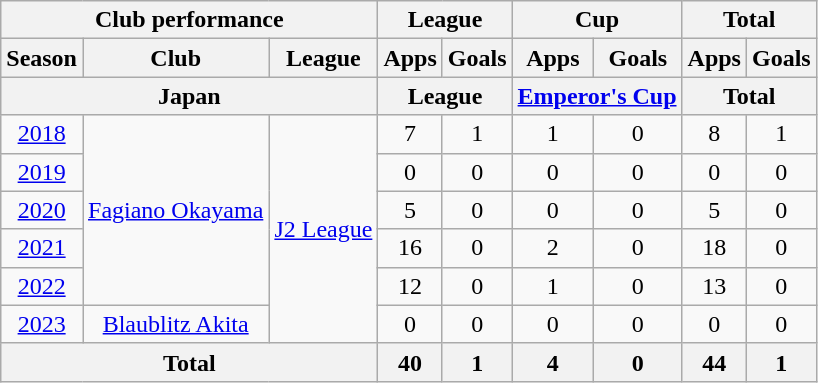<table class="wikitable" style="text-align:center;">
<tr>
<th colspan=3>Club performance</th>
<th colspan=2>League</th>
<th colspan=2>Cup</th>
<th colspan=2>Total</th>
</tr>
<tr>
<th>Season</th>
<th>Club</th>
<th>League</th>
<th>Apps</th>
<th>Goals</th>
<th>Apps</th>
<th>Goals</th>
<th>Apps</th>
<th>Goals</th>
</tr>
<tr>
<th colspan=3>Japan</th>
<th colspan=2>League</th>
<th colspan=2><a href='#'>Emperor's Cup</a></th>
<th colspan=2>Total</th>
</tr>
<tr>
<td><a href='#'>2018</a></td>
<td rowspan="5"><a href='#'>Fagiano Okayama</a></td>
<td rowspan="6"><a href='#'>J2 League</a></td>
<td>7</td>
<td>1</td>
<td>1</td>
<td>0</td>
<td>8</td>
<td>1</td>
</tr>
<tr>
<td><a href='#'>2019</a></td>
<td>0</td>
<td>0</td>
<td>0</td>
<td>0</td>
<td>0</td>
<td>0</td>
</tr>
<tr>
<td><a href='#'>2020</a></td>
<td>5</td>
<td>0</td>
<td>0</td>
<td>0</td>
<td>5</td>
<td>0</td>
</tr>
<tr>
<td><a href='#'>2021</a></td>
<td>16</td>
<td>0</td>
<td>2</td>
<td>0</td>
<td>18</td>
<td>0</td>
</tr>
<tr>
<td><a href='#'>2022</a></td>
<td>12</td>
<td>0</td>
<td>1</td>
<td>0</td>
<td>13</td>
<td>0</td>
</tr>
<tr>
<td><a href='#'>2023</a></td>
<td rowspan="1"><a href='#'>Blaublitz Akita</a></td>
<td>0</td>
<td>0</td>
<td>0</td>
<td>0</td>
<td>0</td>
<td>0</td>
</tr>
<tr>
<th colspan="3">Total</th>
<th>40</th>
<th>1</th>
<th>4</th>
<th>0</th>
<th>44</th>
<th>1</th>
</tr>
</table>
